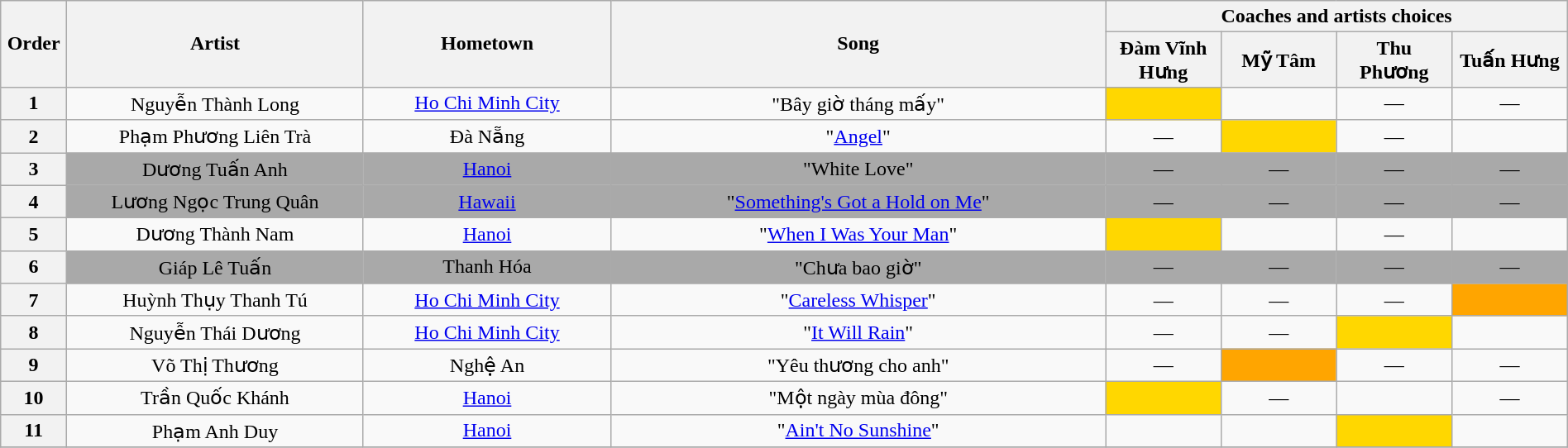<table class="wikitable" style="text-align:center; width:100%;">
<tr>
<th scope="col" rowspan="2" style="width:04%;">Order</th>
<th scope="col" rowspan="2" style="width:18%;">Artist</th>
<th scope="col" rowspan="2" style="width:15%;">Hometown</th>
<th scope="col" rowspan="2" style="width:30%;">Song</th>
<th colspan="4" style="width:28%;">Coaches and artists choices</th>
</tr>
<tr>
<th style="width:07%;">Đàm Vĩnh Hưng</th>
<th style="width:07%;">Mỹ Tâm</th>
<th style="width:07%;">Thu Phương</th>
<th style="width:07%;">Tuấn Hưng</th>
</tr>
<tr>
<th>1</th>
<td>Nguyễn Thành Long</td>
<td><a href='#'>Ho Chi Minh City</a></td>
<td>"Bây giờ tháng mấy"</td>
<td style="background:gold;text-align:center;"></td>
<td style="text-align:center;"></td>
<td align="center">—</td>
<td align="center">—</td>
</tr>
<tr>
<th>2</th>
<td>Phạm Phương Liên Trà</td>
<td>Đà Nẵng</td>
<td>"<a href='#'>Angel</a>"</td>
<td align="center">—</td>
<td style="background:gold;text-align:center;"></td>
<td align="center">—</td>
<td style="text-align:center;"></td>
</tr>
<tr>
<th>3</th>
<td style="background:darkgrey;">Dương Tuấn Anh</td>
<td style="background:darkgrey;"><a href='#'>Hanoi</a></td>
<td style="background:darkgrey;">"White Love"</td>
<td style="background:darkgrey;text-align:center;">—</td>
<td style="background:darkgrey;text-align:center;">—</td>
<td style="background:darkgrey;text-align:center;">—</td>
<td style="background:darkgrey;text-align:center;">—</td>
</tr>
<tr>
<th>4</th>
<td style="background:darkgrey;">Lương Ngọc Trung Quân</td>
<td style="background:darkgrey;"><a href='#'>Hawaii</a></td>
<td style="background:darkgrey;">"<a href='#'>Something's Got a Hold on Me</a>"</td>
<td style="background:darkgrey;text-align:center;">—</td>
<td style="background:darkgrey;text-align:center;">—</td>
<td style="background:darkgrey;text-align:center;">—</td>
<td style="background:darkgrey;text-align:center;">—</td>
</tr>
<tr>
<th>5</th>
<td>Dương Thành Nam</td>
<td><a href='#'>Hanoi</a></td>
<td>"<a href='#'>When I Was Your Man</a>"</td>
<td style="background:gold;text-align:center;"></td>
<td style="text-align:center;"></td>
<td align="center">—</td>
<td style="text-align:center;"></td>
</tr>
<tr>
<th>6</th>
<td style="background:darkgrey;">Giáp Lê Tuấn</td>
<td style="background:darkgrey;">Thanh Hóa</td>
<td style="background:darkgrey;">"Chưa bao giờ"</td>
<td style="background:darkgrey;text-align:center;">—</td>
<td style="background:darkgrey;text-align:center;">—</td>
<td style="background:darkgrey;text-align:center;">—</td>
<td style="background:darkgrey;text-align:center;">—</td>
</tr>
<tr>
<th>7</th>
<td>Huỳnh Thụy Thanh Tú</td>
<td><a href='#'>Ho Chi Minh City</a></td>
<td>"<a href='#'>Careless Whisper</a>"</td>
<td align="center">—</td>
<td align="center">—</td>
<td align="center">—</td>
<td style="background:orange;text-align:center;"></td>
</tr>
<tr>
<th>8</th>
<td>Nguyễn Thái Dương</td>
<td><a href='#'>Ho Chi Minh City</a></td>
<td>"<a href='#'>It Will Rain</a>"</td>
<td align="center">—</td>
<td align="center">—</td>
<td style="background:gold;text-align:center;"></td>
<td style="text-align:center;"></td>
</tr>
<tr>
<th>9</th>
<td>Võ Thị Thương</td>
<td>Nghệ An</td>
<td>"Yêu thương cho anh"</td>
<td align="center">—</td>
<td style="background:orange;text-align:center;"></td>
<td align="center">—</td>
<td align="center">—</td>
</tr>
<tr>
<th>10</th>
<td>Trần Quốc Khánh</td>
<td><a href='#'>Hanoi</a></td>
<td>"Một ngày mùa đông"</td>
<td style="background:gold;text-align:center;"></td>
<td align="center">—</td>
<td style="text-align:center;"></td>
<td align="center">—</td>
</tr>
<tr>
<th>11</th>
<td>Phạm Anh Duy</td>
<td><a href='#'>Hanoi</a></td>
<td>"<a href='#'>Ain't No Sunshine</a>"</td>
<td style="text-align:center;"></td>
<td style="text-align:center;"></td>
<td style="background:gold;text-align:center;"></td>
<td style="text-align:center;"></td>
</tr>
<tr>
</tr>
</table>
